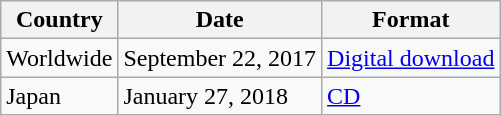<table class="wikitable plainrowheaders">
<tr>
<th scope="col">Country</th>
<th scope="col">Date</th>
<th scope="col">Format</th>
</tr>
<tr>
<td>Worldwide</td>
<td>September 22, 2017</td>
<td><a href='#'>Digital download</a></td>
</tr>
<tr>
<td>Japan</td>
<td>January 27, 2018</td>
<td><a href='#'>CD</a></td>
</tr>
</table>
